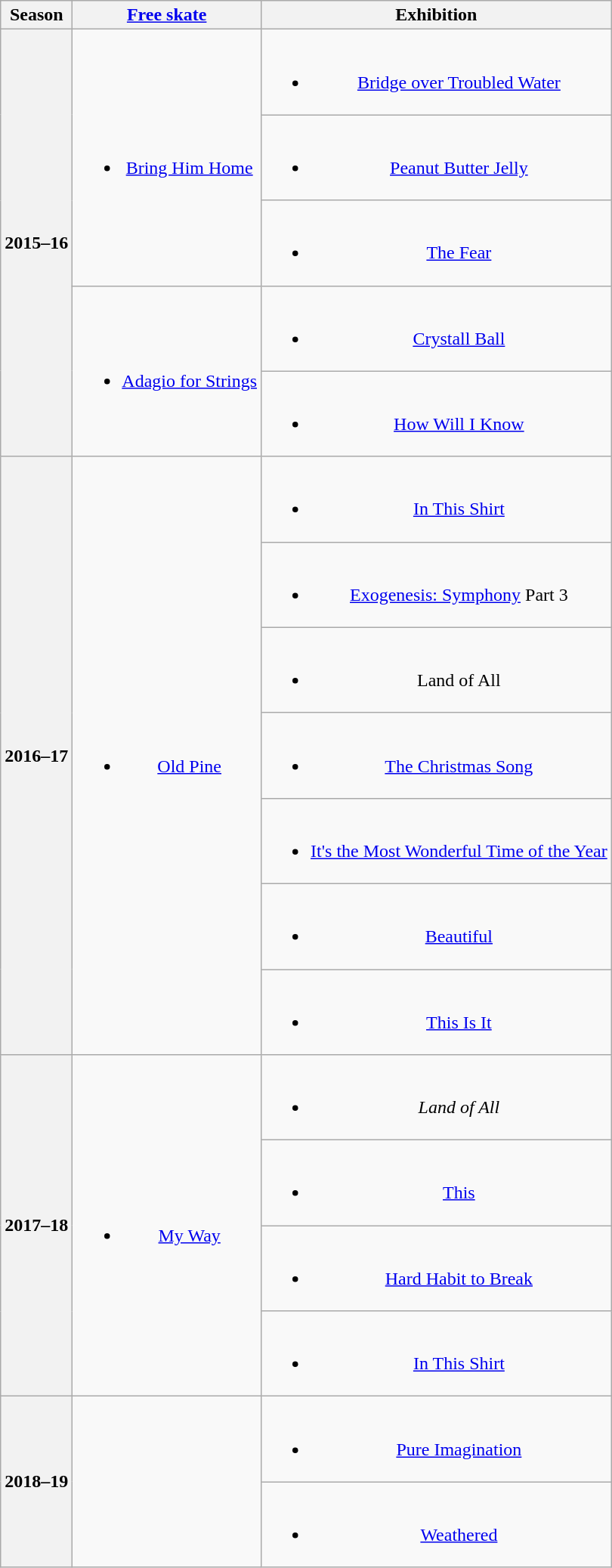<table class="wikitable" style="text-align:center">
<tr>
<th>Season</th>
<th><a href='#'>Free skate</a></th>
<th>Exhibition</th>
</tr>
<tr>
<th scope="row" rowspan="5">2015–16<br></th>
<td rowspan="3"><br><ul><li><a href='#'>Bring Him Home</a><br></li></ul></td>
<td><br><ul><li><a href='#'>Bridge over Troubled Water</a><br></li></ul></td>
</tr>
<tr>
<td><br><ul><li><a href='#'>Peanut Butter Jelly</a><br></li></ul></td>
</tr>
<tr>
<td><br><ul><li><a href='#'>The Fear</a><br></li></ul></td>
</tr>
<tr>
<td rowspan="2"><br><ul><li><a href='#'>Adagio for Strings</a><br></li></ul></td>
<td><br><ul><li><a href='#'>Crystall Ball</a><br></li></ul></td>
</tr>
<tr>
<td><br><ul><li><a href='#'>How Will I Know</a><br></li></ul></td>
</tr>
<tr>
<th scope="row" rowspan="7">2016–17<br></th>
<td rowspan="7"><br><ul><li><a href='#'>Old Pine</a><br></li></ul></td>
<td><br><ul><li><a href='#'>In This Shirt</a><br></li></ul></td>
</tr>
<tr>
<td><br><ul><li><a href='#'>Exogenesis: Symphony</a> Part 3<br></li></ul></td>
</tr>
<tr>
<td><br><ul><li>Land of All <br></li></ul></td>
</tr>
<tr>
<td><br><ul><li><a href='#'>The Christmas Song</a><br></li></ul></td>
</tr>
<tr>
<td><br><ul><li><a href='#'>It's the Most Wonderful Time of the Year</a><br></li></ul></td>
</tr>
<tr>
<td><br><ul><li><a href='#'>Beautiful</a><br></li></ul></td>
</tr>
<tr>
<td><br><ul><li><a href='#'>This Is It</a><br></li></ul></td>
</tr>
<tr>
<th scope="row" rowspan="4">2017–18<br></th>
<td rowspan="4"><br><ul><li><a href='#'>My Way</a><br></li></ul></td>
<td><br><ul><li><em>Land of All</em></li></ul></td>
</tr>
<tr>
<td><br><ul><li><a href='#'>This</a><br></li></ul></td>
</tr>
<tr>
<td><br><ul><li><a href='#'>Hard Habit to Break</a><br></li></ul></td>
</tr>
<tr>
<td><br><ul><li><a href='#'>In This Shirt</a><br></li></ul></td>
</tr>
<tr>
<th scope="row" rowspan="2">2018–19 <br> </th>
<td rowspan="2"></td>
<td><br><ul><li><a href='#'>Pure Imagination</a><br></li></ul></td>
</tr>
<tr>
<td><br><ul><li><a href='#'>Weathered</a><br></li></ul></td>
</tr>
</table>
